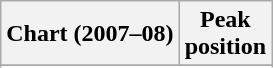<table class="wikitable sortable">
<tr>
<th align="left">Chart (2007–08)</th>
<th align="left">Peak<br>position</th>
</tr>
<tr>
</tr>
<tr>
</tr>
<tr>
</tr>
</table>
